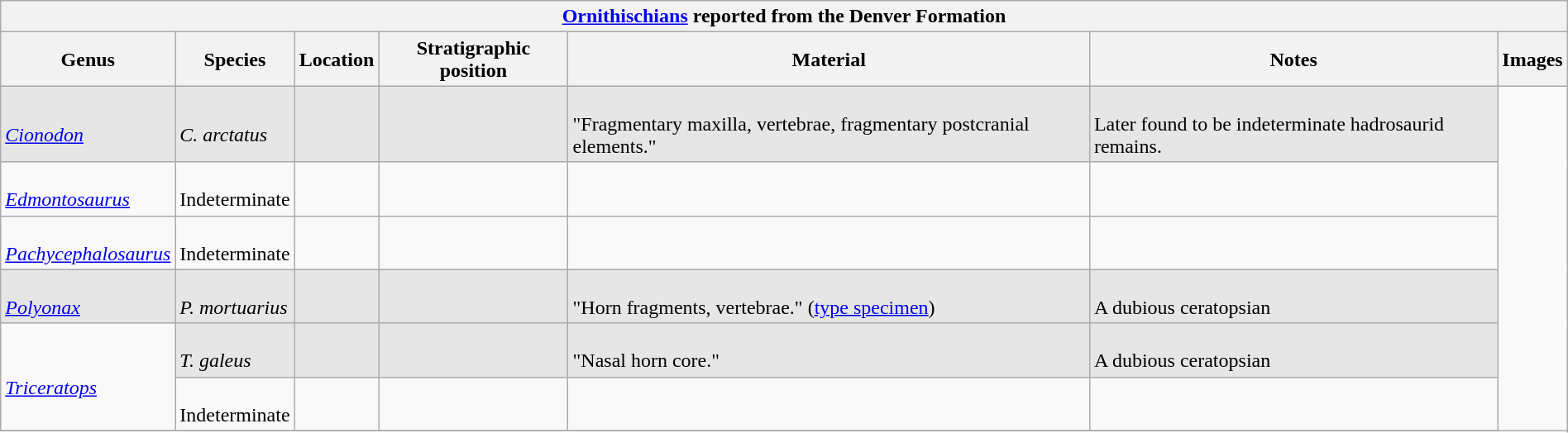<table class="wikitable" align="center" width="100%">
<tr>
<th colspan="7" align="center"><strong><a href='#'>Ornithischians</a> reported from the Denver Formation</strong></th>
</tr>
<tr>
<th>Genus</th>
<th>Species</th>
<th>Location</th>
<th>Stratigraphic position</th>
<th>Material</th>
<th>Notes</th>
<th>Images</th>
</tr>
<tr>
<td style="background:#E6E6E6;"><br><em><a href='#'>Cionodon</a></em></td>
<td style="background:#E6E6E6;"><br><em>C. arctatus</em></td>
<td style="background:#E6E6E6;"></td>
<td style="background:#E6E6E6;"></td>
<td style="background:#E6E6E6;"><br>"Fragmentary maxilla, vertebrae, fragmentary postcranial elements."</td>
<td style="background:#E6E6E6;"><br>Later found to be indeterminate hadrosaurid remains.</td>
<td rowspan="99"><br>

</td>
</tr>
<tr>
<td><br><em><a href='#'>Edmontosaurus</a></em></td>
<td><br>Indeterminate</td>
<td></td>
<td></td>
<td></td>
<td></td>
</tr>
<tr>
<td><br><em><a href='#'>Pachycephalosaurus</a></em></td>
<td><br>Indeterminate</td>
<td></td>
<td></td>
<td></td>
<td></td>
</tr>
<tr>
<td style="background:#E6E6E6;"><br><em><a href='#'>Polyonax</a></em></td>
<td style="background:#E6E6E6;"><br><em>P. mortuarius</em></td>
<td style="background:#E6E6E6;"></td>
<td style="background:#E6E6E6;"></td>
<td style="background:#E6E6E6;"><br>"Horn fragments, vertebrae." (<a href='#'>type specimen</a>)</td>
<td style="background:#E6E6E6;"><br>A dubious ceratopsian</td>
</tr>
<tr>
<td rowspan="2"><br><em><a href='#'>Triceratops</a></em></td>
<td style="background:#E6E6E6;"><br><em>T. galeus</em></td>
<td style="background:#E6E6E6;"></td>
<td style="background:#E6E6E6;"></td>
<td style="background:#E6E6E6;"><br>"Nasal horn core."</td>
<td style="background:#E6E6E6;"><br>A dubious ceratopsian</td>
</tr>
<tr>
<td><br>Indeterminate</td>
<td></td>
<td></td>
<td></td>
<td></td>
</tr>
<tr>
</tr>
</table>
